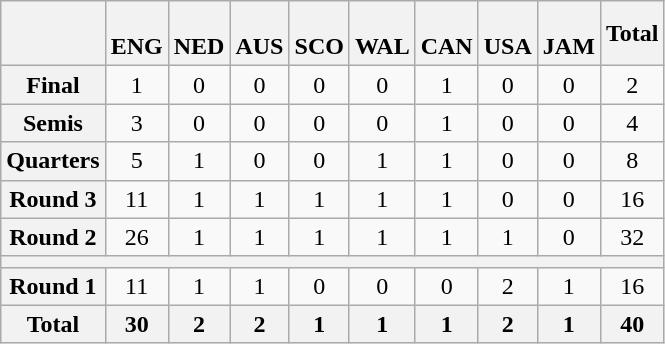<table class="wikitable">
<tr>
<th></th>
<th> <br>ENG</th>
<th> <br>NED</th>
<th> <br>AUS</th>
<th> <br>SCO</th>
<th> <br>WAL</th>
<th> <br>CAN</th>
<th> <br>USA</th>
<th> <br>JAM</th>
<th>Total</th>
</tr>
<tr align="center">
<th>Final</th>
<td>1</td>
<td>0</td>
<td>0</td>
<td>0</td>
<td>0</td>
<td>1</td>
<td>0</td>
<td>0</td>
<td>2</td>
</tr>
<tr align="center">
<th>Semis</th>
<td>3</td>
<td>0</td>
<td>0</td>
<td>0</td>
<td>0</td>
<td>1</td>
<td>0</td>
<td>0</td>
<td>4</td>
</tr>
<tr align="center">
<th>Quarters</th>
<td>5</td>
<td>1</td>
<td>0</td>
<td>0</td>
<td>1</td>
<td>1</td>
<td>0</td>
<td>0</td>
<td>8</td>
</tr>
<tr align="center">
<th>Round 3</th>
<td>11</td>
<td>1</td>
<td>1</td>
<td>1</td>
<td>1</td>
<td>1</td>
<td>0</td>
<td>0</td>
<td>16</td>
</tr>
<tr align="center">
<th>Round 2</th>
<td>26</td>
<td>1</td>
<td>1</td>
<td>1</td>
<td>1</td>
<td>1</td>
<td>1</td>
<td>0</td>
<td>32</td>
</tr>
<tr align="center">
<th colspan=23></th>
</tr>
<tr align="center">
<th>Round 1</th>
<td>11</td>
<td>1</td>
<td>1</td>
<td>0</td>
<td>0</td>
<td>0</td>
<td>2</td>
<td>1</td>
<td>16</td>
</tr>
<tr>
<th>Total</th>
<th>30</th>
<th>2</th>
<th>2</th>
<th>1</th>
<th>1</th>
<th>1</th>
<th>2</th>
<th>1</th>
<th>40</th>
</tr>
</table>
